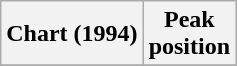<table class="wikitable sortable">
<tr>
<th align="left">Chart (1994)</th>
<th align="center">Peak<br>position</th>
</tr>
<tr>
</tr>
</table>
